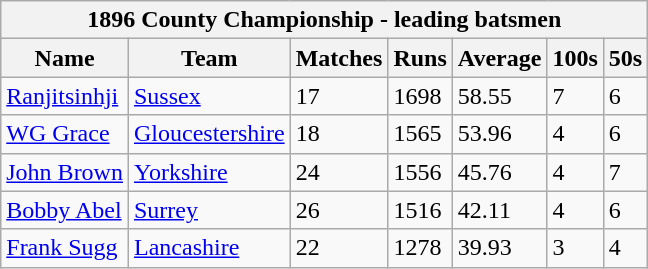<table class="wikitable">
<tr>
<th bgcolor="#efefef" colspan="7">1896 County Championship - leading batsmen</th>
</tr>
<tr bgcolor="#efefef">
<th>Name</th>
<th>Team</th>
<th>Matches</th>
<th>Runs</th>
<th>Average</th>
<th>100s</th>
<th>50s</th>
</tr>
<tr>
<td><a href='#'>Ranjitsinhji</a></td>
<td><a href='#'>Sussex</a></td>
<td>17</td>
<td>1698</td>
<td>58.55</td>
<td>7</td>
<td>6</td>
</tr>
<tr>
<td><a href='#'>WG Grace</a></td>
<td><a href='#'>Gloucestershire</a></td>
<td>18</td>
<td>1565</td>
<td>53.96</td>
<td>4</td>
<td>6</td>
</tr>
<tr>
<td><a href='#'>John Brown</a></td>
<td><a href='#'>Yorkshire</a></td>
<td>24</td>
<td>1556</td>
<td>45.76</td>
<td>4</td>
<td>7</td>
</tr>
<tr>
<td><a href='#'>Bobby Abel</a></td>
<td><a href='#'>Surrey</a></td>
<td>26</td>
<td>1516</td>
<td>42.11</td>
<td>4</td>
<td>6</td>
</tr>
<tr>
<td><a href='#'>Frank Sugg</a></td>
<td><a href='#'>Lancashire</a></td>
<td>22</td>
<td>1278</td>
<td>39.93</td>
<td>3</td>
<td>4</td>
</tr>
</table>
